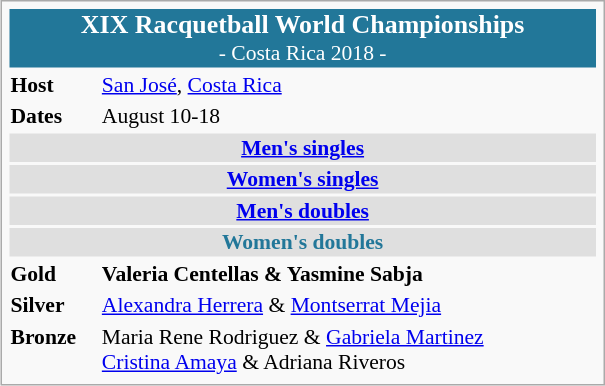<table class="infobox" style="font-size: 90%; width: 28em;">
<tr>
<td colspan="2" style="background: #227799; text-align: center; color:#ffffff;"><big><strong>XIX Racquetball World Championships</strong></big><br>- Costa Rica 2018 -</td>
</tr>
<tr style="vertical-align:top;">
<td><strong>Host</strong></td>
<td> <a href='#'>San José</a>,  <a href='#'>Costa Rica</a></td>
</tr>
<tr style="vertical-align:top;">
<td><strong>Dates</strong></td>
<td>August 10-18</td>
</tr>
<tr style="vertical-align:top;">
<td colspan="2" style="background: #dfdfdf; text-align: center; color:#227799;"><strong><a href='#'>Men's singles</a></strong></td>
</tr>
<tr style="vertical-align:top;">
<td colspan="2" style="background: #dfdfdf; text-align: center; color:#227799;"><strong><a href='#'>Women's singles</a></strong></td>
</tr>
<tr style="vertical-align:top;">
<td colspan="2" style="background: #dfdfdf; text-align: center; color:#227799;"><strong><a href='#'>Men's doubles</a></strong></td>
</tr>
<tr style="vertical-align:top;">
<td colspan="2" style="background: #dfdfdf; text-align: center; color:#227799;"><strong>Women's doubles</strong></td>
</tr>
<tr style="vertical-align:top;">
<td><strong>Gold</strong> </td>
<td> <strong>Valeria Centellas & Yasmine Sabja</strong></td>
</tr>
<tr>
<td><strong>Silver</strong> </td>
<td> <a href='#'>Alexandra Herrera</a> & <a href='#'>Montserrat Mejia</a></td>
</tr>
<tr>
<td><strong>Bronze</strong> </td>
<td> Maria Rene Rodriguez & <a href='#'>Gabriela Martinez</a><br> <a href='#'>Cristina Amaya</a> & Adriana Riveros</td>
</tr>
</table>
